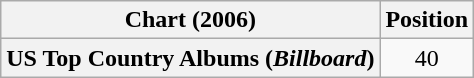<table class="wikitable plainrowheaders" style="text-align:center">
<tr>
<th scope="col">Chart (2006)</th>
<th scope="col">Position</th>
</tr>
<tr>
<th scope="row">US Top Country Albums (<em>Billboard</em>)</th>
<td>40</td>
</tr>
</table>
